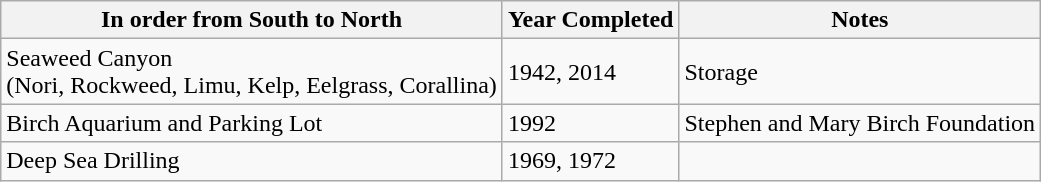<table class="wikitable">
<tr>
<th>In order from South to North</th>
<th>Year Completed</th>
<th>Notes</th>
</tr>
<tr>
<td>Seaweed Canyon<br>(Nori, Rockweed, Limu, Kelp, Eelgrass, Corallina)</td>
<td>1942, 2014</td>
<td>Storage</td>
</tr>
<tr>
<td>Birch Aquarium and Parking Lot</td>
<td>1992</td>
<td>Stephen and Mary Birch Foundation</td>
</tr>
<tr>
<td>Deep Sea Drilling</td>
<td>1969, 1972</td>
<td></td>
</tr>
</table>
